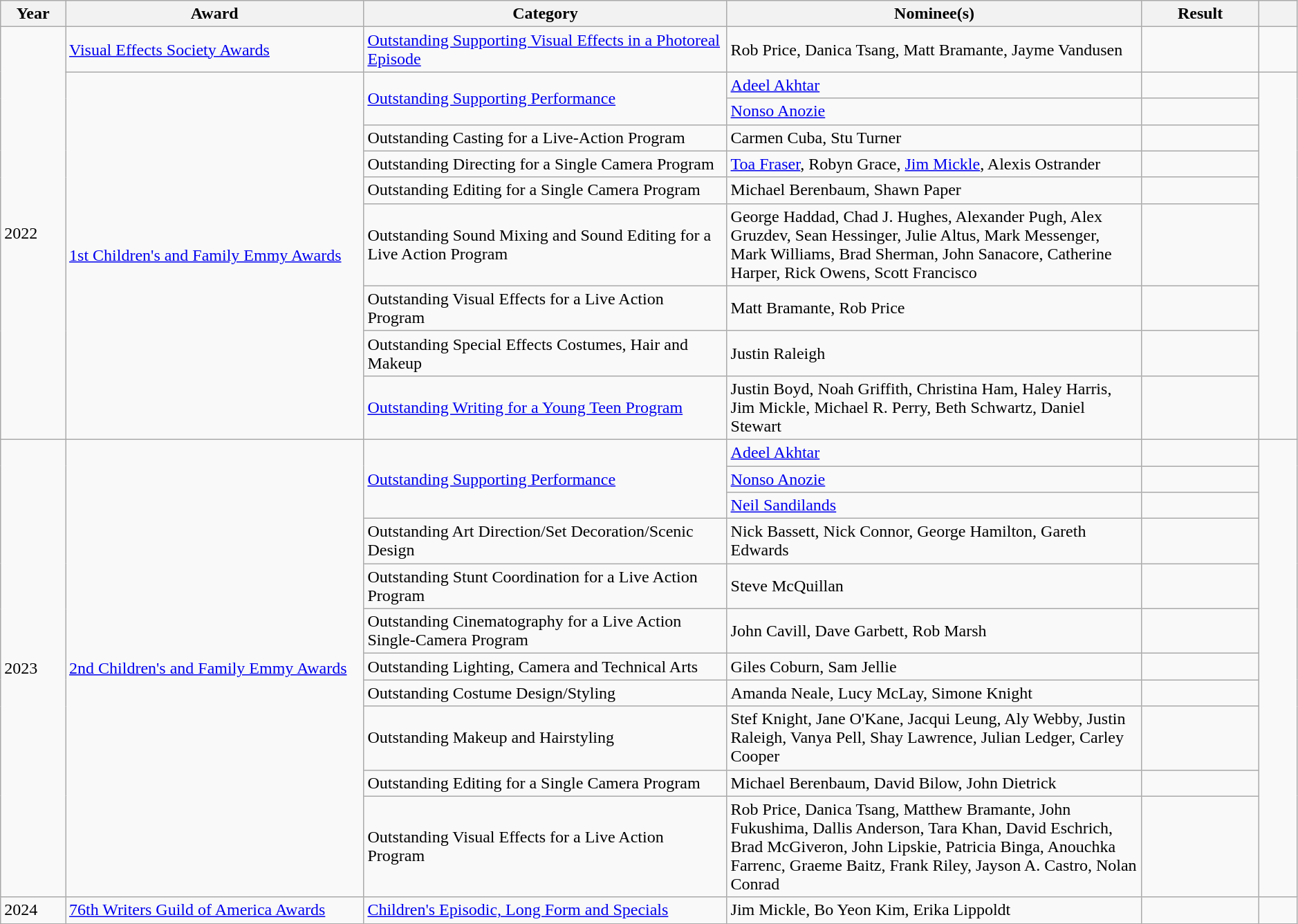<table class="wikitable sortable" style="width:99%;">
<tr>
<th style="width:5%;">Year</th>
<th style="width:23%;">Award</th>
<th style="width:28%;">Category</th>
<th style="width:32%;">Nominee(s)</th>
<th style="width:9%;">Result</th>
<th style="width:3%;" class="unsortable"></th>
</tr>
<tr>
<td rowspan="10">2022</td>
<td><a href='#'>Visual Effects Society Awards</a></td>
<td><a href='#'>Outstanding Supporting Visual Effects in a Photoreal Episode</a></td>
<td>Rob Price, Danica Tsang, Matt Bramante, Jayme Vandusen </td>
<td></td>
<td style="text-align:center;"></td>
</tr>
<tr>
<td rowspan="9"><a href='#'>1st Children's and Family Emmy Awards</a></td>
<td rowspan="2"><a href='#'>Outstanding Supporting Performance</a></td>
<td><a href='#'>Adeel Akhtar</a> </td>
<td></td>
<td rowspan="9" style="text-align:center;"></td>
</tr>
<tr>
<td><a href='#'>Nonso Anozie</a> </td>
<td></td>
</tr>
<tr>
<td>Outstanding Casting for a Live-Action Program</td>
<td>Carmen Cuba, Stu Turner</td>
<td></td>
</tr>
<tr>
<td>Outstanding Directing for a Single Camera Program</td>
<td><a href='#'>Toa Fraser</a>, Robyn Grace, <a href='#'>Jim Mickle</a>, Alexis Ostrander</td>
<td></td>
</tr>
<tr>
<td>Outstanding Editing for a Single Camera Program</td>
<td>Michael Berenbaum, Shawn Paper</td>
<td></td>
</tr>
<tr>
<td>Outstanding Sound Mixing and Sound Editing for a Live Action Program</td>
<td>George Haddad, Chad J. Hughes, Alexander Pugh, Alex Gruzdev, Sean Hessinger, Julie Altus, Mark Messenger, Mark Williams, Brad Sherman, John Sanacore, Catherine Harper, Rick Owens, Scott Francisco</td>
<td></td>
</tr>
<tr>
<td>Outstanding Visual Effects for a Live Action Program</td>
<td>Matt Bramante, Rob Price</td>
<td></td>
</tr>
<tr>
<td>Outstanding Special Effects Costumes, Hair and Makeup</td>
<td>Justin Raleigh</td>
<td></td>
</tr>
<tr>
<td><a href='#'>Outstanding Writing for a Young Teen Program</a></td>
<td>Justin Boyd, Noah Griffith, Christina Ham, Haley Harris, Jim Mickle, Michael R. Perry, Beth Schwartz, Daniel Stewart</td>
<td></td>
</tr>
<tr>
<td rowspan="11">2023</td>
<td rowspan="11"><a href='#'>2nd Children's and Family Emmy Awards</a></td>
<td rowspan="3"><a href='#'>Outstanding Supporting Performance</a></td>
<td><a href='#'>Adeel Akhtar</a> </td>
<td></td>
<td rowspan="11"></td>
</tr>
<tr>
<td><a href='#'>Nonso Anozie</a> </td>
<td></td>
</tr>
<tr>
<td><a href='#'>Neil Sandilands</a> </td>
<td></td>
</tr>
<tr>
<td>Outstanding Art Direction/Set Decoration/Scenic Design</td>
<td>Nick Bassett, Nick Connor, George Hamilton, Gareth Edwards</td>
<td></td>
</tr>
<tr>
<td>Outstanding Stunt Coordination for a Live Action Program</td>
<td>Steve McQuillan</td>
<td></td>
</tr>
<tr>
<td>Outstanding Cinematography for a Live Action Single-Camera Program</td>
<td>John Cavill, Dave Garbett, Rob Marsh</td>
<td></td>
</tr>
<tr>
<td>Outstanding Lighting, Camera and Technical Arts</td>
<td>Giles Coburn, Sam Jellie</td>
<td></td>
</tr>
<tr>
<td>Outstanding Costume Design/Styling</td>
<td>Amanda Neale, Lucy McLay, Simone Knight</td>
<td></td>
</tr>
<tr>
<td>Outstanding Makeup and Hairstyling</td>
<td>Stef Knight, Jane O'Kane, Jacqui Leung, Aly Webby, Justin Raleigh, Vanya Pell, Shay Lawrence, Julian Ledger, Carley Cooper</td>
<td></td>
</tr>
<tr>
<td>Outstanding Editing for a Single Camera Program</td>
<td>Michael Berenbaum, David Bilow, John Dietrick</td>
<td></td>
</tr>
<tr>
<td>Outstanding Visual Effects for a Live Action Program</td>
<td>Rob Price, Danica Tsang, Matthew Bramante, John Fukushima, Dallis Anderson, Tara Khan, David Eschrich, Brad McGiveron, John Lipskie, Patricia Binga, Anouchka Farrenc, Graeme Baitz, Frank Riley, Jayson A. Castro, Nolan Conrad</td>
<td></td>
</tr>
<tr>
<td>2024</td>
<td><a href='#'>76th Writers Guild of America Awards</a></td>
<td><a href='#'>Children's Episodic, Long Form and Specials</a></td>
<td>Jim Mickle, Bo Yeon Kim, Erika Lippoldt<br></td>
<td></td>
<td></td>
</tr>
</table>
